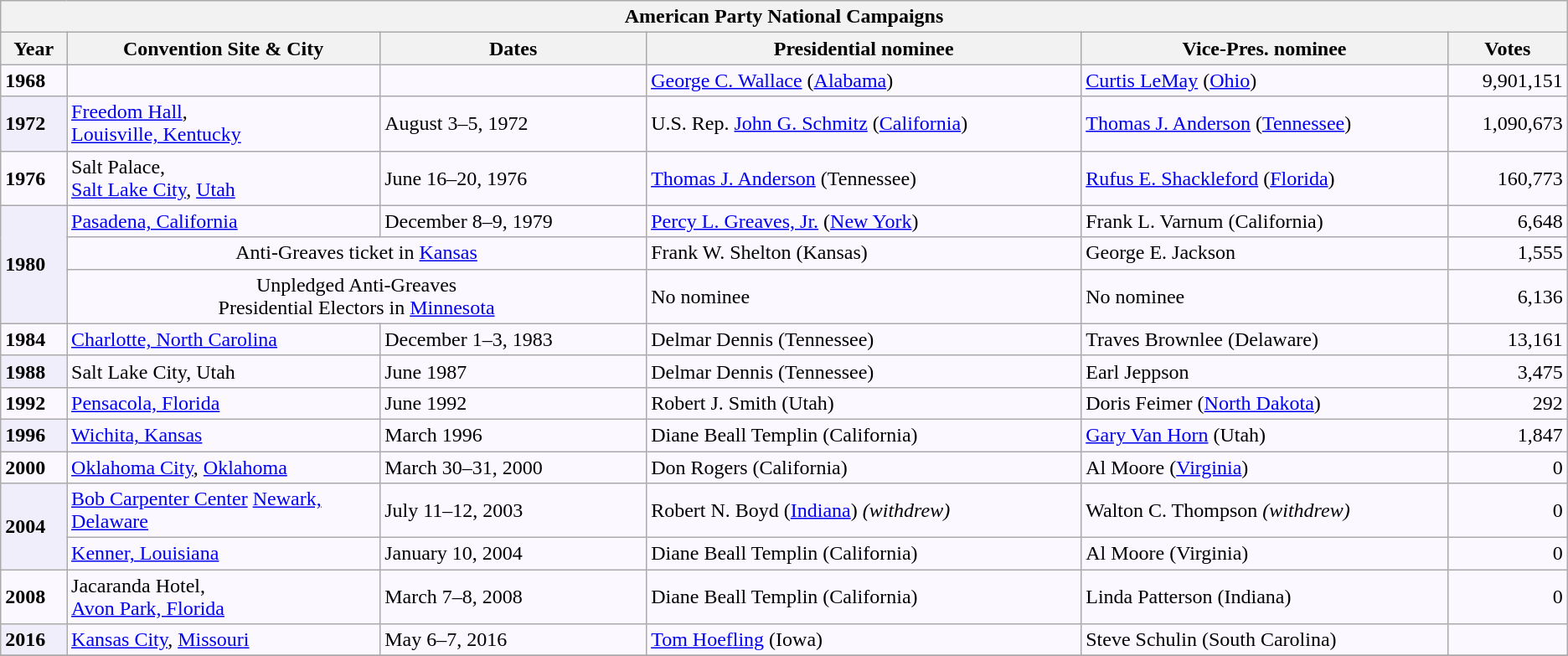<table class="wikitable" style="text-align:left; background:#fcf8ff;">
<tr>
<th colspan="6" ><strong>American Party National Campaigns</strong></th>
</tr>
<tr>
<th><strong>Year</strong></th>
<th width=20%>Convention Site & City</th>
<th width=17%>Dates</th>
<th>Presidential nominee</th>
<th>Vice-Pres. nominee</th>
<th>Votes</th>
</tr>
<tr>
<td><strong>1968</strong></td>
<td></td>
<td></td>
<td><a href='#'>George C. Wallace</a> (<a href='#'>Alabama</a>)</td>
<td><a href='#'>Curtis LeMay</a> (<a href='#'>Ohio</a>)</td>
<td align=right>9,901,151</td>
</tr>
<tr>
<td bgcolor=efeefa><strong>1972</strong></td>
<td><a href='#'>Freedom Hall</a>,<br> <a href='#'>Louisville, Kentucky</a></td>
<td>August 3–5, 1972</td>
<td>U.S. Rep. <a href='#'>John G. Schmitz</a> (<a href='#'>California</a>)</td>
<td><a href='#'>Thomas J. Anderson</a> (<a href='#'>Tennessee</a>)</td>
<td align=right>1,090,673</td>
</tr>
<tr>
<td><strong>1976</strong></td>
<td>Salt Palace,<br> <a href='#'>Salt Lake City</a>, <a href='#'>Utah</a></td>
<td>June 16–20, 1976</td>
<td><a href='#'>Thomas J. Anderson</a> (Tennessee)</td>
<td><a href='#'>Rufus E. Shackleford</a> (<a href='#'>Florida</a>)</td>
<td align="right">160,773</td>
</tr>
<tr>
<td rowspan="3" bgcolor=efeefa><strong>1980</strong></td>
<td><a href='#'>Pasadena, California</a></td>
<td>December 8–9, 1979</td>
<td><a href='#'>Percy L. Greaves, Jr.</a> (<a href='#'>New York</a>)</td>
<td>Frank L. Varnum (California)</td>
<td align=right>6,648</td>
</tr>
<tr>
<td colspan="2" align=center>Anti-Greaves ticket in <a href='#'>Kansas</a></td>
<td>Frank W. Shelton (Kansas)</td>
<td>George E. Jackson</td>
<td align=right>1,555</td>
</tr>
<tr>
<td colspan="2" align=center>Unpledged Anti-Greaves<br> Presidential Electors in <a href='#'>Minnesota</a></td>
<td>No nominee</td>
<td>No nominee</td>
<td align=right>6,136</td>
</tr>
<tr>
<td><strong>1984</strong></td>
<td><a href='#'>Charlotte, North Carolina</a></td>
<td>December 1–3, 1983</td>
<td>Delmar Dennis (Tennessee)</td>
<td>Traves Brownlee (Delaware)</td>
<td align=right>13,161</td>
</tr>
<tr>
<td bgcolor=efeefa><strong>1988</strong></td>
<td>Salt Lake City, Utah</td>
<td>June 1987</td>
<td>Delmar Dennis (Tennessee)</td>
<td>Earl Jeppson</td>
<td align=right>3,475</td>
</tr>
<tr>
<td><strong>1992</strong></td>
<td><a href='#'>Pensacola, Florida</a></td>
<td>June 1992</td>
<td>Robert J. Smith (Utah)</td>
<td>Doris Feimer (<a href='#'>North Dakota</a>)</td>
<td align=right>292</td>
</tr>
<tr>
<td bgcolor=efeefa><strong>1996</strong></td>
<td><a href='#'>Wichita, Kansas</a></td>
<td>March 1996</td>
<td>Diane Beall Templin (California)</td>
<td><a href='#'>Gary Van Horn</a> (Utah)</td>
<td align="right">1,847</td>
</tr>
<tr>
<td><strong>2000</strong></td>
<td><a href='#'>Oklahoma City</a>, <a href='#'>Oklahoma</a></td>
<td>March 30–31, 2000</td>
<td>Don Rogers (California)</td>
<td>Al Moore (<a href='#'>Virginia</a>)</td>
<td align=right>0</td>
</tr>
<tr>
<td rowspan="2" bgcolor=efeefa><strong>2004</strong></td>
<td><a href='#'>Bob Carpenter Center</a> <a href='#'>Newark, Delaware</a></td>
<td>July 11–12, 2003</td>
<td>Robert N. Boyd (<a href='#'>Indiana</a>) <em>(withdrew)</em></td>
<td>Walton C. Thompson <em>(withdrew)</em></td>
<td align=right>0</td>
</tr>
<tr>
<td><a href='#'>Kenner, Louisiana</a></td>
<td>January 10, 2004</td>
<td>Diane Beall Templin (California)</td>
<td>Al Moore (Virginia)</td>
<td align=right>0</td>
</tr>
<tr>
<td><strong>2008</strong></td>
<td>Jacaranda Hotel,<br> <a href='#'>Avon Park, Florida</a></td>
<td>March 7–8, 2008</td>
<td>Diane Beall Templin (California)</td>
<td>Linda Patterson (Indiana)</td>
<td align=right>0</td>
</tr>
<tr>
<td bgcolor=efeefa><strong>2016</strong></td>
<td><a href='#'>Kansas City</a>, <a href='#'>Missouri</a></td>
<td>May 6–7, 2016</td>
<td><a href='#'>Tom Hoefling</a> (Iowa)</td>
<td>Steve Schulin (South Carolina)</td>
<td></td>
</tr>
<tr>
</tr>
</table>
